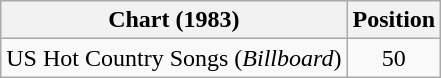<table class="wikitable">
<tr>
<th>Chart (1983)</th>
<th>Position</th>
</tr>
<tr>
<td>US Hot Country Songs (<em>Billboard</em>)</td>
<td align="center">50</td>
</tr>
</table>
